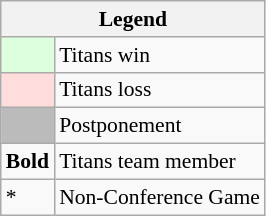<table class="wikitable" style="font-size:90%">
<tr>
<th colspan="2">Legend</th>
</tr>
<tr>
<td bgcolor="#ddffdd"> </td>
<td>Titans win</td>
</tr>
<tr>
<td bgcolor="#ffdddd"> </td>
<td>Titans loss</td>
</tr>
<tr>
<td bgcolor="#bbbbbb"> </td>
<td>Postponement</td>
</tr>
<tr>
<td><strong>Bold</strong></td>
<td>Titans team member</td>
</tr>
<tr>
<td>*</td>
<td>Non-Conference Game</td>
</tr>
</table>
